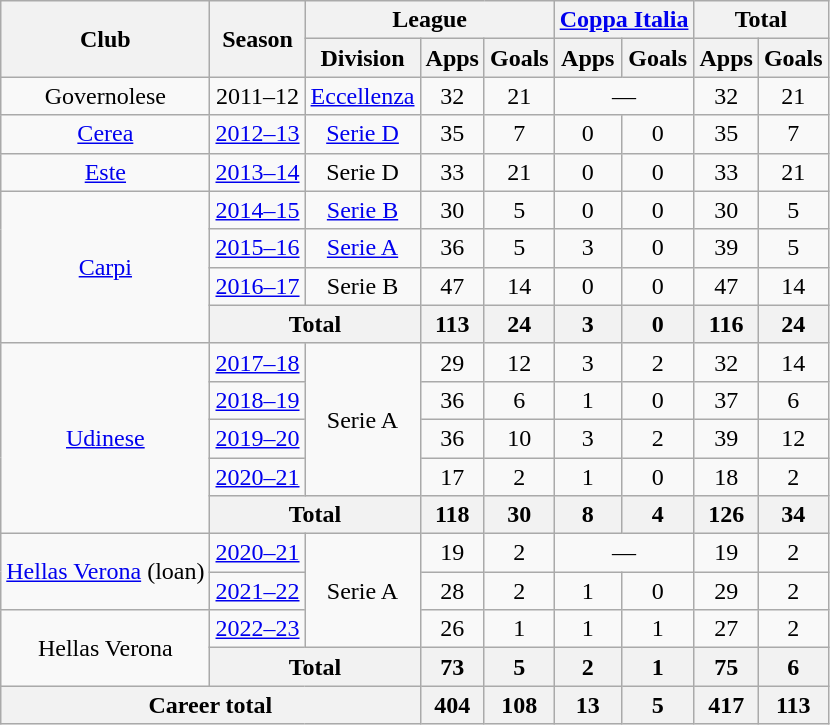<table class="wikitable" style="text-align: center">
<tr>
<th rowspan="2">Club</th>
<th rowspan="2">Season</th>
<th colspan="3">League</th>
<th colspan="2"><a href='#'>Coppa Italia</a></th>
<th colspan="2">Total</th>
</tr>
<tr>
<th>Division</th>
<th>Apps</th>
<th>Goals</th>
<th>Apps</th>
<th>Goals</th>
<th>Apps</th>
<th>Goals</th>
</tr>
<tr>
<td>Governolese</td>
<td>2011–12</td>
<td><a href='#'>Eccellenza</a></td>
<td>32</td>
<td>21</td>
<td colspan="2">—</td>
<td>32</td>
<td>21</td>
</tr>
<tr>
<td><a href='#'>Cerea</a></td>
<td><a href='#'>2012–13</a></td>
<td><a href='#'>Serie D</a></td>
<td>35</td>
<td>7</td>
<td>0</td>
<td>0</td>
<td>35</td>
<td>7</td>
</tr>
<tr>
<td><a href='#'>Este</a></td>
<td><a href='#'>2013–14</a></td>
<td>Serie D</td>
<td>33</td>
<td>21</td>
<td>0</td>
<td>0</td>
<td>33</td>
<td>21</td>
</tr>
<tr>
<td rowspan="4"><a href='#'>Carpi</a></td>
<td><a href='#'>2014–15</a></td>
<td><a href='#'>Serie B</a></td>
<td>30</td>
<td>5</td>
<td>0</td>
<td>0</td>
<td>30</td>
<td>5</td>
</tr>
<tr>
<td><a href='#'>2015–16</a></td>
<td><a href='#'>Serie A</a></td>
<td>36</td>
<td>5</td>
<td>3</td>
<td>0</td>
<td>39</td>
<td>5</td>
</tr>
<tr>
<td><a href='#'>2016–17</a></td>
<td>Serie B</td>
<td>47</td>
<td>14</td>
<td>0</td>
<td>0</td>
<td>47</td>
<td>14</td>
</tr>
<tr>
<th colspan="2">Total</th>
<th>113</th>
<th>24</th>
<th>3</th>
<th>0</th>
<th>116</th>
<th>24</th>
</tr>
<tr>
<td rowspan="5"><a href='#'>Udinese</a></td>
<td><a href='#'>2017–18</a></td>
<td rowspan="4">Serie A</td>
<td>29</td>
<td>12</td>
<td>3</td>
<td>2</td>
<td>32</td>
<td>14</td>
</tr>
<tr>
<td><a href='#'>2018–19</a></td>
<td>36</td>
<td>6</td>
<td>1</td>
<td>0</td>
<td>37</td>
<td>6</td>
</tr>
<tr>
<td><a href='#'>2019–20</a></td>
<td>36</td>
<td>10</td>
<td>3</td>
<td>2</td>
<td>39</td>
<td>12</td>
</tr>
<tr>
<td><a href='#'>2020–21</a></td>
<td>17</td>
<td>2</td>
<td>1</td>
<td>0</td>
<td>18</td>
<td>2</td>
</tr>
<tr>
<th colspan="2">Total</th>
<th>118</th>
<th>30</th>
<th>8</th>
<th>4</th>
<th>126</th>
<th>34</th>
</tr>
<tr>
<td rowspan="2"><a href='#'>Hellas Verona</a> (loan)</td>
<td><a href='#'>2020–21</a></td>
<td rowspan="3">Serie A</td>
<td>19</td>
<td>2</td>
<td colspan="2">—</td>
<td>19</td>
<td>2</td>
</tr>
<tr>
<td><a href='#'>2021–22</a></td>
<td>28</td>
<td>2</td>
<td>1</td>
<td>0</td>
<td>29</td>
<td>2</td>
</tr>
<tr>
<td rowspan="2">Hellas Verona</td>
<td><a href='#'>2022–23</a></td>
<td>26</td>
<td>1</td>
<td>1</td>
<td>1</td>
<td>27</td>
<td>2</td>
</tr>
<tr>
<th colspan="2">Total</th>
<th>73</th>
<th>5</th>
<th>2</th>
<th>1</th>
<th>75</th>
<th>6</th>
</tr>
<tr>
<th colspan="3">Career total</th>
<th>404</th>
<th>108</th>
<th>13</th>
<th>5</th>
<th>417</th>
<th>113</th>
</tr>
</table>
